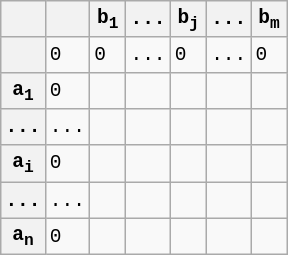<table class="wikitable" style="font-family: monospace">
<tr>
<th scope="col" style="width:18px;"></th>
<th scope="col" style="width:18px;"></th>
<th scope="col" style="width:18px;">b<sub>1</sub></th>
<th scope="col" style="width:18px;">...</th>
<th scope="col" style="width:18px;">b<sub>j</sub></th>
<th scope="col" style="width:18px;">...</th>
<th scope="col" style="width:18px;">b<sub>m</sub></th>
</tr>
<tr>
<th scope="row" style="height:18px;"></th>
<td>0</td>
<td>0</td>
<td>...</td>
<td>0</td>
<td>...</td>
<td>0</td>
</tr>
<tr>
<th scope="row" style="height:18px;">a<sub>1</sub></th>
<td>0</td>
<td></td>
<td></td>
<td></td>
<td></td>
<td></td>
</tr>
<tr>
<th scope="row" style="height:18px;">...</th>
<td>...</td>
<td></td>
<td></td>
<td></td>
<td></td>
<td></td>
</tr>
<tr>
<th scope="row" style="height:18px;">a<sub>i</sub></th>
<td>0</td>
<td></td>
<td></td>
<td></td>
<td></td>
<td></td>
</tr>
<tr>
<th scope="row" style="height:18px;">...</th>
<td>...</td>
<td></td>
<td></td>
<td></td>
<td></td>
<td></td>
</tr>
<tr>
<th scope="row" style="height:18px;">a<sub>n</sub></th>
<td>0</td>
<td></td>
<td></td>
<td></td>
<td></td>
<td></td>
</tr>
</table>
